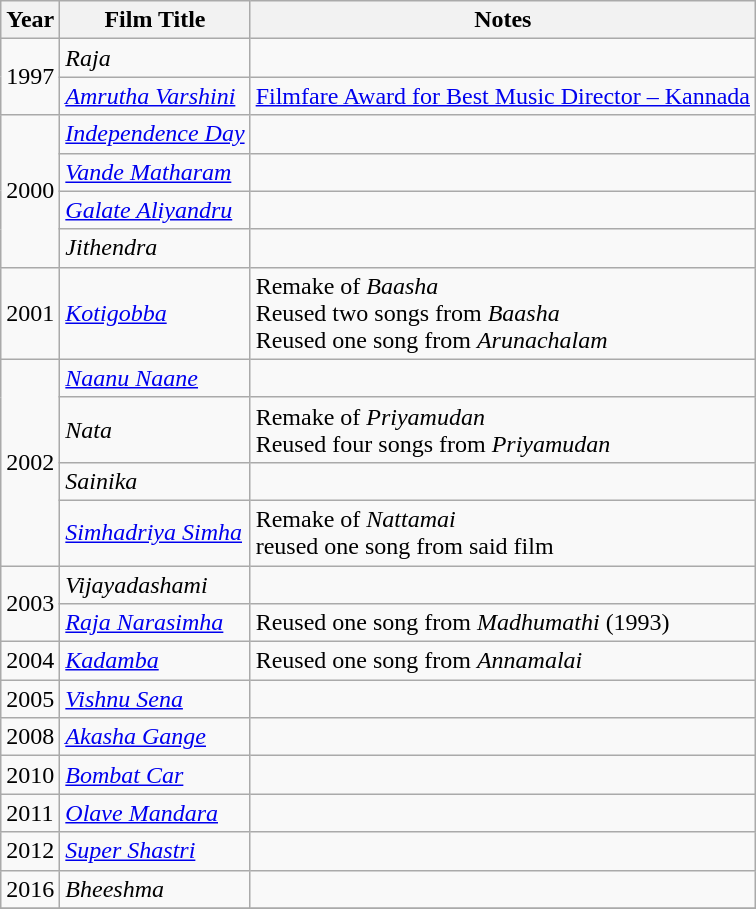<table class="wikitable">
<tr>
<th>Year</th>
<th>Film Title</th>
<th>Notes</th>
</tr>
<tr>
<td rowspan="2">1997</td>
<td><em>Raja</em></td>
<td></td>
</tr>
<tr>
<td><em><a href='#'>Amrutha Varshini</a></em></td>
<td><a href='#'>Filmfare Award for Best Music Director – Kannada</a></td>
</tr>
<tr>
<td rowspan="4">2000</td>
<td><em><a href='#'>Independence Day</a></em></td>
<td></td>
</tr>
<tr>
<td><em><a href='#'>Vande Matharam</a></em></td>
<td></td>
</tr>
<tr>
<td><em><a href='#'>Galate Aliyandru</a></em></td>
<td></td>
</tr>
<tr>
<td><em>Jithendra</em></td>
<td></td>
</tr>
<tr>
<td>2001</td>
<td><em><a href='#'>Kotigobba</a></em></td>
<td>Remake of <em>Baasha</em><br>Reused two songs from <em>Baasha</em><br>Reused one song from <em>Arunachalam</em></td>
</tr>
<tr>
<td rowspan="4">2002</td>
<td><em><a href='#'>Naanu Naane</a></em></td>
<td></td>
</tr>
<tr>
<td><em>Nata</em></td>
<td>Remake of <em>Priyamudan</em><br>Reused four songs from <em>Priyamudan</em></td>
</tr>
<tr>
<td><em>Sainika</em></td>
<td></td>
</tr>
<tr>
<td><em><a href='#'>Simhadriya Simha</a></em></td>
<td>Remake of <em>Nattamai</em><br>reused one song from said film</td>
</tr>
<tr>
<td rowspan="2">2003</td>
<td><em>Vijayadashami</em></td>
<td></td>
</tr>
<tr>
<td><em><a href='#'>Raja Narasimha</a></em></td>
<td>Reused one song from <em>Madhumathi</em> (1993)</td>
</tr>
<tr>
<td>2004</td>
<td><em><a href='#'>Kadamba</a></em></td>
<td>Reused one song from <em>Annamalai</em></td>
</tr>
<tr>
<td>2005</td>
<td><em><a href='#'>Vishnu Sena</a></em></td>
<td></td>
</tr>
<tr>
<td>2008</td>
<td><em><a href='#'>Akasha Gange</a></em></td>
<td></td>
</tr>
<tr>
<td>2010</td>
<td><em><a href='#'>Bombat Car</a></em></td>
<td></td>
</tr>
<tr>
<td>2011</td>
<td><em><a href='#'>Olave Mandara</a></em></td>
<td></td>
</tr>
<tr>
<td>2012</td>
<td><em><a href='#'>Super Shastri</a></em></td>
<td></td>
</tr>
<tr>
<td>2016</td>
<td><em>Bheeshma</em></td>
<td></td>
</tr>
<tr>
</tr>
</table>
